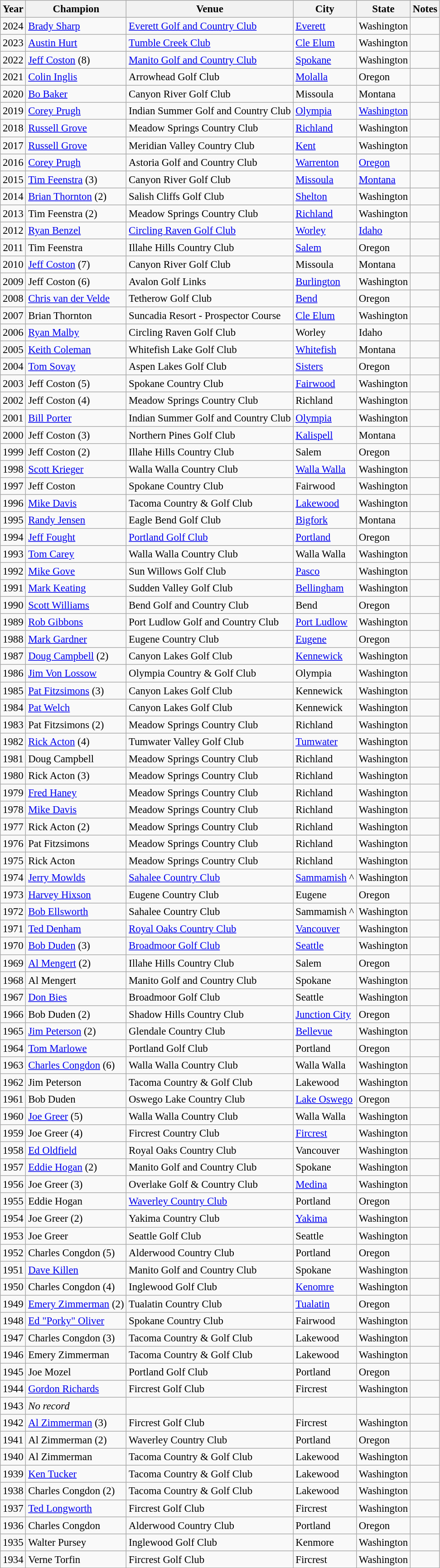<table class="wikitable sortable" style="font-size: 95%">
<tr>
<th>Year</th>
<th>Champion</th>
<th>Venue</th>
<th>City</th>
<th>State</th>
<th>Notes</th>
</tr>
<tr>
<td align=center>2024</td>
<td><a href='#'>Brady Sharp</a></td>
<td><a href='#'>Everett Golf and Country Club</a></td>
<td><a href='#'> Everett</a></td>
<td>Washington</td>
<td></td>
</tr>
<tr>
<td align=center>2023</td>
<td><a href='#'>Austin Hurt</a></td>
<td><a href='#'>Tumble Creek Club</a></td>
<td><a href='#'>Cle Elum</a></td>
<td>Washington</td>
<td></td>
</tr>
<tr>
<td align=center>2022</td>
<td><a href='#'>Jeff Coston</a> (8)</td>
<td><a href='#'>Manito Golf and Country Club</a></td>
<td><a href='#'>Spokane</a></td>
<td>Washington</td>
<td></td>
</tr>
<tr>
<td align=center>2021</td>
<td><a href='#'>Colin Inglis</a></td>
<td>Arrowhead Golf Club</td>
<td><a href='#'>Molalla</a></td>
<td>Oregon</td>
<td></td>
</tr>
<tr>
<td align=center>2020</td>
<td><a href='#'>Bo Baker</a></td>
<td>Canyon River Golf Club</td>
<td>Missoula</td>
<td>Montana</td>
<td></td>
</tr>
<tr>
<td align=center>2019</td>
<td><a href='#'>Corey Prugh</a></td>
<td>Indian Summer Golf and Country Club</td>
<td><a href='#'>Olympia</a></td>
<td><a href='#'>Washington</a></td>
<td></td>
</tr>
<tr>
<td align=center>2018</td>
<td><a href='#'>Russell Grove</a></td>
<td>Meadow Springs Country Club</td>
<td><a href='#'>Richland</a></td>
<td>Washington</td>
<td></td>
</tr>
<tr>
<td align=center>2017</td>
<td><a href='#'>Russell Grove</a></td>
<td>Meridian Valley Country Club</td>
<td><a href='#'>Kent</a></td>
<td>Washington</td>
<td></td>
</tr>
<tr>
<td align=center>2016</td>
<td><a href='#'>Corey Prugh</a></td>
<td>Astoria Golf and Country Club</td>
<td><a href='#'>Warrenton</a></td>
<td><a href='#'>Oregon</a></td>
<td></td>
</tr>
<tr>
<td align=center>2015</td>
<td><a href='#'>Tim Feenstra</a> (3)</td>
<td>Canyon River Golf Club</td>
<td><a href='#'>Missoula</a></td>
<td><a href='#'>Montana</a></td>
<td></td>
</tr>
<tr>
<td align=center>2014</td>
<td><a href='#'>Brian Thornton</a> (2)</td>
<td>Salish Cliffs Golf Club</td>
<td><a href='#'>Shelton</a></td>
<td>Washington</td>
<td></td>
</tr>
<tr>
<td align=center>2013</td>
<td>Tim Feenstra (2)</td>
<td>Meadow Springs Country Club</td>
<td><a href='#'>Richland</a></td>
<td>Washington</td>
<td></td>
</tr>
<tr>
<td align=center>2012</td>
<td><a href='#'>Ryan Benzel</a></td>
<td><a href='#'>Circling Raven Golf Club</a></td>
<td><a href='#'>Worley</a></td>
<td><a href='#'>Idaho</a></td>
<td></td>
</tr>
<tr>
<td align=center>2011</td>
<td>Tim Feenstra</td>
<td>Illahe Hills Country Club</td>
<td><a href='#'>Salem</a></td>
<td>Oregon</td>
<td></td>
</tr>
<tr>
<td align=center>2010</td>
<td><a href='#'>Jeff Coston</a> (7)</td>
<td>Canyon River Golf Club</td>
<td>Missoula</td>
<td>Montana</td>
<td></td>
</tr>
<tr>
<td align=center>2009</td>
<td>Jeff Coston (6)</td>
<td>Avalon Golf Links</td>
<td><a href='#'>Burlington</a></td>
<td>Washington</td>
<td></td>
</tr>
<tr>
<td align=center>2008</td>
<td><a href='#'>Chris van der Velde</a></td>
<td>Tetherow Golf Club</td>
<td><a href='#'>Bend</a></td>
<td>Oregon</td>
<td></td>
</tr>
<tr>
<td align=center>2007</td>
<td>Brian Thornton</td>
<td>Suncadia Resort - Prospector Course</td>
<td><a href='#'>Cle Elum</a></td>
<td>Washington</td>
<td></td>
</tr>
<tr>
<td align=center>2006</td>
<td><a href='#'>Ryan Malby</a></td>
<td>Circling Raven Golf Club</td>
<td>Worley</td>
<td>Idaho</td>
<td></td>
</tr>
<tr>
<td align=center>2005</td>
<td><a href='#'>Keith Coleman</a></td>
<td>Whitefish Lake Golf Club</td>
<td><a href='#'>Whitefish</a></td>
<td>Montana</td>
<td></td>
</tr>
<tr>
<td align=center>2004</td>
<td><a href='#'>Tom Sovay</a></td>
<td>Aspen Lakes Golf Club</td>
<td><a href='#'>Sisters</a></td>
<td>Oregon</td>
<td></td>
</tr>
<tr>
<td align=center>2003</td>
<td>Jeff Coston (5)</td>
<td>Spokane Country Club</td>
<td><a href='#'>Fairwood</a></td>
<td>Washington</td>
<td></td>
</tr>
<tr>
<td align=center>2002</td>
<td>Jeff Coston (4)</td>
<td>Meadow Springs Country Club</td>
<td>Richland</td>
<td>Washington</td>
<td></td>
</tr>
<tr>
<td align=center>2001</td>
<td><a href='#'>Bill Porter</a></td>
<td>Indian Summer Golf and Country Club</td>
<td><a href='#'>Olympia</a></td>
<td>Washington</td>
<td></td>
</tr>
<tr>
<td align=center>2000</td>
<td>Jeff Coston (3)</td>
<td>Northern Pines Golf Club</td>
<td><a href='#'>Kalispell</a></td>
<td>Montana</td>
<td></td>
</tr>
<tr>
<td align=center>1999</td>
<td>Jeff Coston (2)</td>
<td>Illahe Hills Country Club</td>
<td>Salem</td>
<td>Oregon</td>
<td></td>
</tr>
<tr>
<td align=center>1998</td>
<td><a href='#'>Scott Krieger</a></td>
<td>Walla Walla Country Club</td>
<td><a href='#'>Walla Walla</a></td>
<td>Washington</td>
<td></td>
</tr>
<tr>
<td align=center>1997</td>
<td>Jeff Coston</td>
<td>Spokane Country Club</td>
<td>Fairwood</td>
<td>Washington</td>
<td></td>
</tr>
<tr>
<td align=center>1996</td>
<td><a href='#'>Mike Davis</a></td>
<td>Tacoma Country & Golf Club</td>
<td><a href='#'>Lakewood</a></td>
<td>Washington</td>
<td></td>
</tr>
<tr>
<td align=center>1995</td>
<td><a href='#'>Randy Jensen</a></td>
<td>Eagle Bend Golf Club</td>
<td><a href='#'>Bigfork</a></td>
<td>Montana</td>
<td></td>
</tr>
<tr>
<td align=center>1994</td>
<td><a href='#'>Jeff Fought</a></td>
<td><a href='#'>Portland Golf Club</a></td>
<td><a href='#'>Portland</a></td>
<td>Oregon</td>
<td></td>
</tr>
<tr>
<td align=center>1993</td>
<td><a href='#'>Tom Carey</a></td>
<td>Walla Walla Country Club</td>
<td>Walla Walla</td>
<td>Washington</td>
<td></td>
</tr>
<tr>
<td align=center>1992</td>
<td><a href='#'>Mike Gove</a></td>
<td>Sun Willows Golf Club</td>
<td><a href='#'>Pasco</a></td>
<td>Washington</td>
<td></td>
</tr>
<tr>
<td align=center>1991</td>
<td><a href='#'>Mark Keating</a></td>
<td>Sudden Valley Golf Club</td>
<td><a href='#'>Bellingham</a></td>
<td>Washington</td>
<td></td>
</tr>
<tr>
<td align=center>1990</td>
<td><a href='#'>Scott Williams</a></td>
<td>Bend Golf and Country Club</td>
<td>Bend</td>
<td>Oregon</td>
<td></td>
</tr>
<tr>
<td align=center>1989</td>
<td><a href='#'>Rob Gibbons</a></td>
<td>Port Ludlow Golf and Country Club</td>
<td><a href='#'>Port Ludlow</a></td>
<td>Washington</td>
<td></td>
</tr>
<tr>
<td align=center>1988</td>
<td><a href='#'>Mark Gardner</a></td>
<td>Eugene Country Club</td>
<td><a href='#'>Eugene</a></td>
<td>Oregon</td>
<td></td>
</tr>
<tr>
<td align=center>1987</td>
<td><a href='#'>Doug Campbell</a> (2)</td>
<td>Canyon Lakes Golf Club</td>
<td><a href='#'>Kennewick</a></td>
<td>Washington</td>
<td></td>
</tr>
<tr>
<td align=center>1986</td>
<td><a href='#'>Jim Von Lossow</a></td>
<td>Olympia Country & Golf Club</td>
<td>Olympia</td>
<td>Washington</td>
<td></td>
</tr>
<tr>
<td align=center>1985</td>
<td><a href='#'>Pat Fitzsimons</a> (3)</td>
<td>Canyon Lakes Golf Club</td>
<td>Kennewick</td>
<td>Washington</td>
<td></td>
</tr>
<tr>
<td align=center>1984</td>
<td><a href='#'>Pat Welch</a></td>
<td>Canyon Lakes Golf Club</td>
<td>Kennewick</td>
<td>Washington</td>
<td></td>
</tr>
<tr>
<td align=center>1983</td>
<td>Pat Fitzsimons (2)</td>
<td>Meadow Springs Country Club</td>
<td>Richland</td>
<td>Washington</td>
<td></td>
</tr>
<tr>
<td align=center>1982</td>
<td><a href='#'>Rick Acton</a> (4)</td>
<td>Tumwater Valley Golf Club</td>
<td><a href='#'>Tumwater</a></td>
<td>Washington</td>
<td></td>
</tr>
<tr>
<td align=center>1981</td>
<td>Doug Campbell</td>
<td>Meadow Springs Country Club</td>
<td>Richland</td>
<td>Washington</td>
<td></td>
</tr>
<tr>
<td align=center>1980</td>
<td>Rick Acton (3)</td>
<td>Meadow Springs Country Club</td>
<td>Richland</td>
<td>Washington</td>
<td></td>
</tr>
<tr>
<td align=center>1979</td>
<td><a href='#'>Fred Haney</a></td>
<td>Meadow Springs Country Club</td>
<td>Richland</td>
<td>Washington</td>
<td></td>
</tr>
<tr>
<td align=center>1978</td>
<td><a href='#'>Mike Davis</a></td>
<td>Meadow Springs Country Club</td>
<td>Richland</td>
<td>Washington</td>
<td></td>
</tr>
<tr>
<td align=center>1977</td>
<td>Rick Acton (2)</td>
<td>Meadow Springs Country Club</td>
<td>Richland</td>
<td>Washington</td>
<td></td>
</tr>
<tr>
<td align=center>1976</td>
<td>Pat Fitzsimons</td>
<td>Meadow Springs Country Club</td>
<td>Richland</td>
<td>Washington</td>
<td></td>
</tr>
<tr>
<td align=center>1975</td>
<td>Rick Acton</td>
<td>Meadow Springs Country Club</td>
<td>Richland</td>
<td>Washington</td>
<td></td>
</tr>
<tr>
<td align=center>1974</td>
<td><a href='#'>Jerry Mowlds</a></td>
<td><a href='#'>Sahalee Country Club</a></td>
<td><a href='#'>Sammamish</a> ^</td>
<td>Washington</td>
<td></td>
</tr>
<tr>
<td align=center>1973</td>
<td><a href='#'>Harvey Hixson</a></td>
<td>Eugene Country Club</td>
<td>Eugene</td>
<td>Oregon</td>
<td></td>
</tr>
<tr>
<td align=center>1972</td>
<td><a href='#'>Bob Ellsworth</a></td>
<td>Sahalee Country Club</td>
<td>Sammamish ^</td>
<td>Washington</td>
<td></td>
</tr>
<tr>
<td align=center>1971</td>
<td><a href='#'>Ted Denham</a></td>
<td><a href='#'>Royal Oaks Country Club</a></td>
<td><a href='#'>Vancouver</a></td>
<td>Washington</td>
<td></td>
</tr>
<tr>
<td align=center>1970</td>
<td><a href='#'>Bob Duden</a> (3)</td>
<td><a href='#'>Broadmoor Golf Club</a></td>
<td><a href='#'>Seattle</a></td>
<td>Washington</td>
<td></td>
</tr>
<tr>
<td align=center>1969</td>
<td><a href='#'>Al Mengert</a> (2)</td>
<td>Illahe Hills Country Club</td>
<td>Salem</td>
<td>Oregon</td>
<td></td>
</tr>
<tr>
<td align=center>1968</td>
<td>Al Mengert</td>
<td>Manito Golf and Country Club</td>
<td>Spokane</td>
<td>Washington</td>
<td></td>
</tr>
<tr>
<td align=center>1967</td>
<td><a href='#'>Don Bies</a></td>
<td>Broadmoor Golf Club</td>
<td>Seattle</td>
<td>Washington</td>
<td></td>
</tr>
<tr>
<td align=center>1966</td>
<td>Bob Duden (2)</td>
<td>Shadow Hills Country Club</td>
<td><a href='#'>Junction City</a></td>
<td>Oregon</td>
<td></td>
</tr>
<tr>
<td align=center>1965</td>
<td><a href='#'>Jim Peterson</a> (2)</td>
<td>Glendale Country Club</td>
<td><a href='#'>Bellevue</a></td>
<td>Washington</td>
<td></td>
</tr>
<tr>
<td align=center>1964</td>
<td><a href='#'>Tom Marlowe</a></td>
<td>Portland Golf Club</td>
<td>Portland</td>
<td>Oregon</td>
<td></td>
</tr>
<tr>
<td align=center>1963</td>
<td><a href='#'>Charles Congdon</a> (6)</td>
<td>Walla Walla Country Club</td>
<td>Walla Walla</td>
<td>Washington</td>
<td></td>
</tr>
<tr>
<td align=center>1962</td>
<td>Jim Peterson</td>
<td>Tacoma Country & Golf Club</td>
<td>Lakewood</td>
<td>Washington</td>
<td></td>
</tr>
<tr>
<td align=center>1961</td>
<td>Bob Duden</td>
<td>Oswego Lake Country Club</td>
<td><a href='#'>Lake Oswego</a></td>
<td>Oregon</td>
<td></td>
</tr>
<tr>
<td align=center>1960</td>
<td><a href='#'>Joe Greer</a> (5)</td>
<td>Walla Walla Country Club</td>
<td>Walla Walla</td>
<td>Washington</td>
<td></td>
</tr>
<tr>
<td align=center>1959</td>
<td>Joe Greer (4)</td>
<td>Fircrest Country Club</td>
<td><a href='#'>Fircrest</a></td>
<td>Washington</td>
<td></td>
</tr>
<tr>
<td align=center>1958</td>
<td><a href='#'>Ed Oldfield</a></td>
<td>Royal Oaks Country Club</td>
<td>Vancouver</td>
<td>Washington</td>
<td></td>
</tr>
<tr>
<td align=center>1957</td>
<td><a href='#'>Eddie Hogan</a> (2)</td>
<td>Manito Golf and Country Club</td>
<td>Spokane</td>
<td>Washington</td>
<td></td>
</tr>
<tr>
<td align=center>1956</td>
<td>Joe Greer (3)</td>
<td>Overlake Golf & Country Club</td>
<td><a href='#'>Medina</a></td>
<td>Washington</td>
<td></td>
</tr>
<tr>
<td align=center>1955</td>
<td>Eddie Hogan</td>
<td><a href='#'>Waverley Country Club</a></td>
<td>Portland</td>
<td>Oregon</td>
<td></td>
</tr>
<tr>
<td align=center>1954</td>
<td>Joe Greer (2)</td>
<td>Yakima Country Club</td>
<td><a href='#'>Yakima</a></td>
<td>Washington</td>
<td></td>
</tr>
<tr>
<td align=center>1953</td>
<td>Joe Greer</td>
<td>Seattle Golf Club</td>
<td>Seattle</td>
<td>Washington</td>
<td></td>
</tr>
<tr>
<td align=center>1952</td>
<td>Charles Congdon (5)</td>
<td>Alderwood Country Club</td>
<td>Portland</td>
<td>Oregon</td>
<td></td>
</tr>
<tr>
<td align=center>1951</td>
<td><a href='#'>Dave Killen</a></td>
<td>Manito Golf and Country Club</td>
<td>Spokane</td>
<td>Washington</td>
<td></td>
</tr>
<tr>
<td align=center>1950</td>
<td>Charles Congdon (4)</td>
<td>Inglewood Golf Club</td>
<td><a href='#'>Kenomre</a></td>
<td>Washington</td>
<td></td>
</tr>
<tr>
<td align=center>1949</td>
<td><a href='#'>Emery Zimmerman</a> (2)</td>
<td>Tualatin Country Club</td>
<td><a href='#'>Tualatin</a></td>
<td>Oregon</td>
<td></td>
</tr>
<tr>
<td align=center>1948</td>
<td><a href='#'>Ed "Porky" Oliver</a></td>
<td>Spokane Country Club</td>
<td>Fairwood</td>
<td>Washington</td>
<td></td>
</tr>
<tr>
<td align=center>1947</td>
<td>Charles Congdon (3)</td>
<td>Tacoma Country & Golf Club</td>
<td>Lakewood</td>
<td>Washington</td>
<td></td>
</tr>
<tr>
<td align=center>1946</td>
<td>Emery Zimmerman</td>
<td>Tacoma Country & Golf Club</td>
<td>Lakewood</td>
<td>Washington</td>
<td></td>
</tr>
<tr>
<td align=center>1945</td>
<td>Joe Mozel</td>
<td>Portland Golf Club</td>
<td>Portland</td>
<td>Oregon</td>
<td></td>
</tr>
<tr>
<td align=center>1944</td>
<td><a href='#'>Gordon Richards</a></td>
<td>Fircrest Golf Club</td>
<td>Fircrest</td>
<td>Washington</td>
<td></td>
</tr>
<tr>
<td align=center>1943</td>
<td><em>No record</em></td>
<td></td>
<td></td>
<td></td>
<td></td>
</tr>
<tr>
<td align=center>1942</td>
<td><a href='#'>Al Zimmerman</a> (3)</td>
<td>Fircrest Golf Club</td>
<td>Fircrest</td>
<td>Washington</td>
<td></td>
</tr>
<tr>
<td align=center>1941</td>
<td>Al Zimmerman (2)</td>
<td>Waverley Country Club</td>
<td>Portland</td>
<td>Oregon</td>
<td></td>
</tr>
<tr>
<td align=center>1940</td>
<td>Al Zimmerman</td>
<td>Tacoma Country & Golf Club</td>
<td>Lakewood</td>
<td>Washington</td>
<td></td>
</tr>
<tr>
<td align=center>1939</td>
<td><a href='#'>Ken Tucker</a></td>
<td>Tacoma Country & Golf Club</td>
<td>Lakewood</td>
<td>Washington</td>
<td></td>
</tr>
<tr>
<td align=center>1938</td>
<td>Charles Congdon (2)</td>
<td>Tacoma Country & Golf Club</td>
<td>Lakewood</td>
<td>Washington</td>
<td></td>
</tr>
<tr>
<td align=center>1937</td>
<td><a href='#'>Ted Longworth</a></td>
<td>Fircrest Golf Club</td>
<td>Fircrest</td>
<td>Washington</td>
<td></td>
</tr>
<tr>
<td align=center>1936</td>
<td>Charles Congdon</td>
<td>Alderwood Country Club</td>
<td>Portland</td>
<td>Oregon</td>
<td></td>
</tr>
<tr>
<td align=center>1935</td>
<td>Walter Pursey</td>
<td>Inglewood Golf Club</td>
<td>Kenmore</td>
<td>Washington</td>
<td></td>
</tr>
<tr>
<td align=center>1934</td>
<td>Verne Torfin</td>
<td>Fircrest Golf Club</td>
<td>Fircrest</td>
<td>Washington</td>
<td></td>
</tr>
</table>
